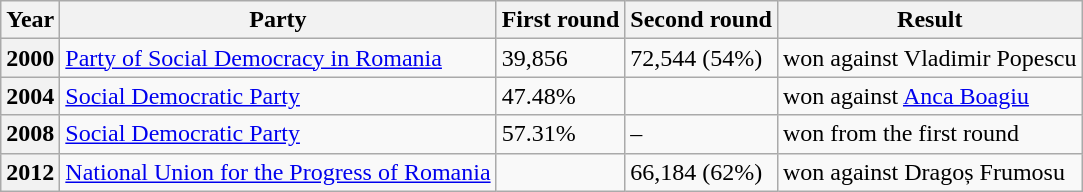<table class="wikitable">
<tr>
<th>Year</th>
<th>Party</th>
<th>First round</th>
<th>Second round</th>
<th>Result</th>
</tr>
<tr>
<th>2000</th>
<td><a href='#'>Party of Social Democracy in Romania</a></td>
<td>39,856</td>
<td>72,544 (54%)</td>
<td>won against Vladimir Popescu</td>
</tr>
<tr>
<th>2004</th>
<td><a href='#'>Social Democratic Party</a></td>
<td>47.48%</td>
<td></td>
<td>won against <a href='#'>Anca Boagiu</a></td>
</tr>
<tr>
<th>2008</th>
<td><a href='#'>Social Democratic Party</a></td>
<td>57.31%</td>
<td>–</td>
<td>won from the first round</td>
</tr>
<tr>
<th>2012</th>
<td><a href='#'>National Union for the Progress of Romania</a></td>
<td></td>
<td>66,184 (62%)</td>
<td>won against Dragoș Frumosu</td>
</tr>
</table>
